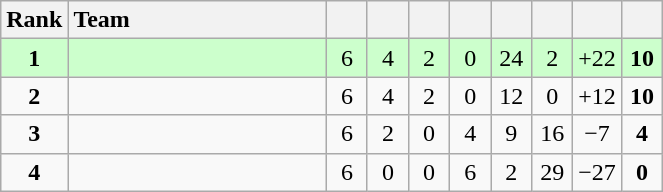<table class="wikitable" style="text-align: center;">
<tr>
<th width=30>Rank</th>
<th width=165 style="text-align:left;">Team</th>
<th width=20></th>
<th width=20></th>
<th width=20></th>
<th width=20></th>
<th width=20></th>
<th width=20></th>
<th width=20></th>
<th width=20></th>
</tr>
<tr style="background:#ccffcc;">
<td><strong>1</strong></td>
<td style="text-align:left;"></td>
<td>6</td>
<td>4</td>
<td>2</td>
<td>0</td>
<td>24</td>
<td>2</td>
<td>+22</td>
<td><strong>10</strong></td>
</tr>
<tr>
<td><strong>2</strong></td>
<td style="text-align:left;"></td>
<td>6</td>
<td>4</td>
<td>2</td>
<td>0</td>
<td>12</td>
<td>0</td>
<td>+12</td>
<td><strong>10</strong></td>
</tr>
<tr>
<td><strong>3</strong></td>
<td style="text-align:left;"></td>
<td>6</td>
<td>2</td>
<td>0</td>
<td>4</td>
<td>9</td>
<td>16</td>
<td>−7</td>
<td><strong>4</strong></td>
</tr>
<tr>
<td><strong>4</strong></td>
<td style="text-align:left;"></td>
<td>6</td>
<td>0</td>
<td>0</td>
<td>6</td>
<td>2</td>
<td>29</td>
<td>−27</td>
<td><strong>0</strong></td>
</tr>
</table>
